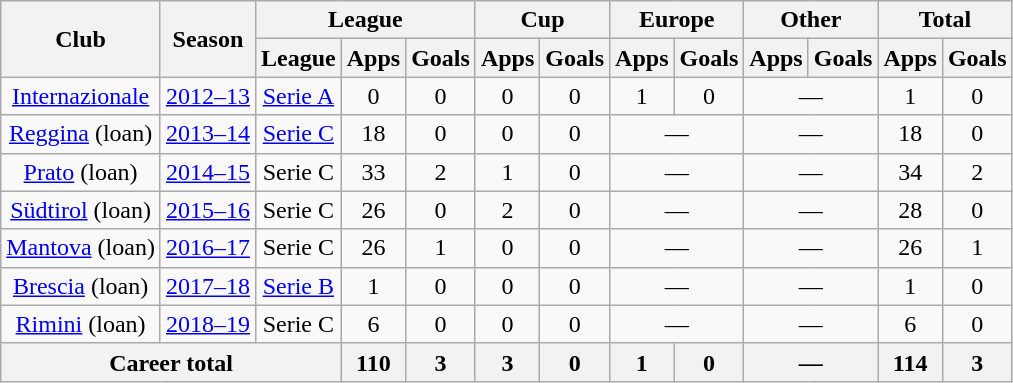<table class="wikitable" style="text-align: center;">
<tr>
<th rowspan="2">Club</th>
<th rowspan="2">Season</th>
<th colspan="3">League</th>
<th colspan="2">Cup</th>
<th colspan="2">Europe</th>
<th colspan="2">Other</th>
<th colspan="2">Total</th>
</tr>
<tr>
<th>League</th>
<th>Apps</th>
<th>Goals</th>
<th>Apps</th>
<th>Goals</th>
<th>Apps</th>
<th>Goals</th>
<th>Apps</th>
<th>Goals</th>
<th>Apps</th>
<th>Goals</th>
</tr>
<tr>
<td><a href='#'>Internazionale</a></td>
<td><a href='#'>2012–13</a></td>
<td><a href='#'>Serie A</a></td>
<td>0</td>
<td>0</td>
<td>0</td>
<td>0</td>
<td>1</td>
<td>0</td>
<td colspan="2">—</td>
<td>1</td>
<td>0</td>
</tr>
<tr>
<td><a href='#'>Reggina</a> (loan)</td>
<td><a href='#'>2013–14</a></td>
<td><a href='#'>Serie C</a></td>
<td>18</td>
<td>0</td>
<td>0</td>
<td>0</td>
<td colspan="2">—</td>
<td colspan="2">—</td>
<td>18</td>
<td>0</td>
</tr>
<tr>
<td><a href='#'>Prato</a> (loan)</td>
<td><a href='#'>2014–15</a></td>
<td>Serie C</td>
<td>33</td>
<td>2</td>
<td>1</td>
<td>0</td>
<td colspan="2">—</td>
<td colspan="2">—</td>
<td>34</td>
<td>2</td>
</tr>
<tr>
<td><a href='#'>Südtirol</a> (loan)</td>
<td><a href='#'>2015–16</a></td>
<td>Serie C</td>
<td>26</td>
<td>0</td>
<td>2</td>
<td>0</td>
<td colspan="2">—</td>
<td colspan="2">—</td>
<td>28</td>
<td>0</td>
</tr>
<tr>
<td rowspan="1"><a href='#'>Mantova</a> (loan)</td>
<td><a href='#'>2016–17</a></td>
<td rowspan="1">Serie C</td>
<td>26</td>
<td>1</td>
<td>0</td>
<td>0</td>
<td colspan="2">—</td>
<td colspan="2">—</td>
<td>26</td>
<td>1</td>
</tr>
<tr>
<td><a href='#'>Brescia</a> (loan)</td>
<td><a href='#'>2017–18</a></td>
<td><a href='#'>Serie B</a></td>
<td>1</td>
<td>0</td>
<td>0</td>
<td>0</td>
<td colspan="2">—</td>
<td colspan="2">—</td>
<td>1</td>
<td>0</td>
</tr>
<tr>
<td><a href='#'>Rimini</a> (loan)</td>
<td><a href='#'>2018–19</a></td>
<td>Serie C</td>
<td>6</td>
<td>0</td>
<td>0</td>
<td>0</td>
<td colspan="2">—</td>
<td colspan="2">—</td>
<td>6</td>
<td>0</td>
</tr>
<tr>
<th colspan="3">Career total</th>
<th>110</th>
<th>3</th>
<th>3</th>
<th>0</th>
<th>1</th>
<th>0</th>
<th colspan="2">—</th>
<th>114</th>
<th>3</th>
</tr>
</table>
